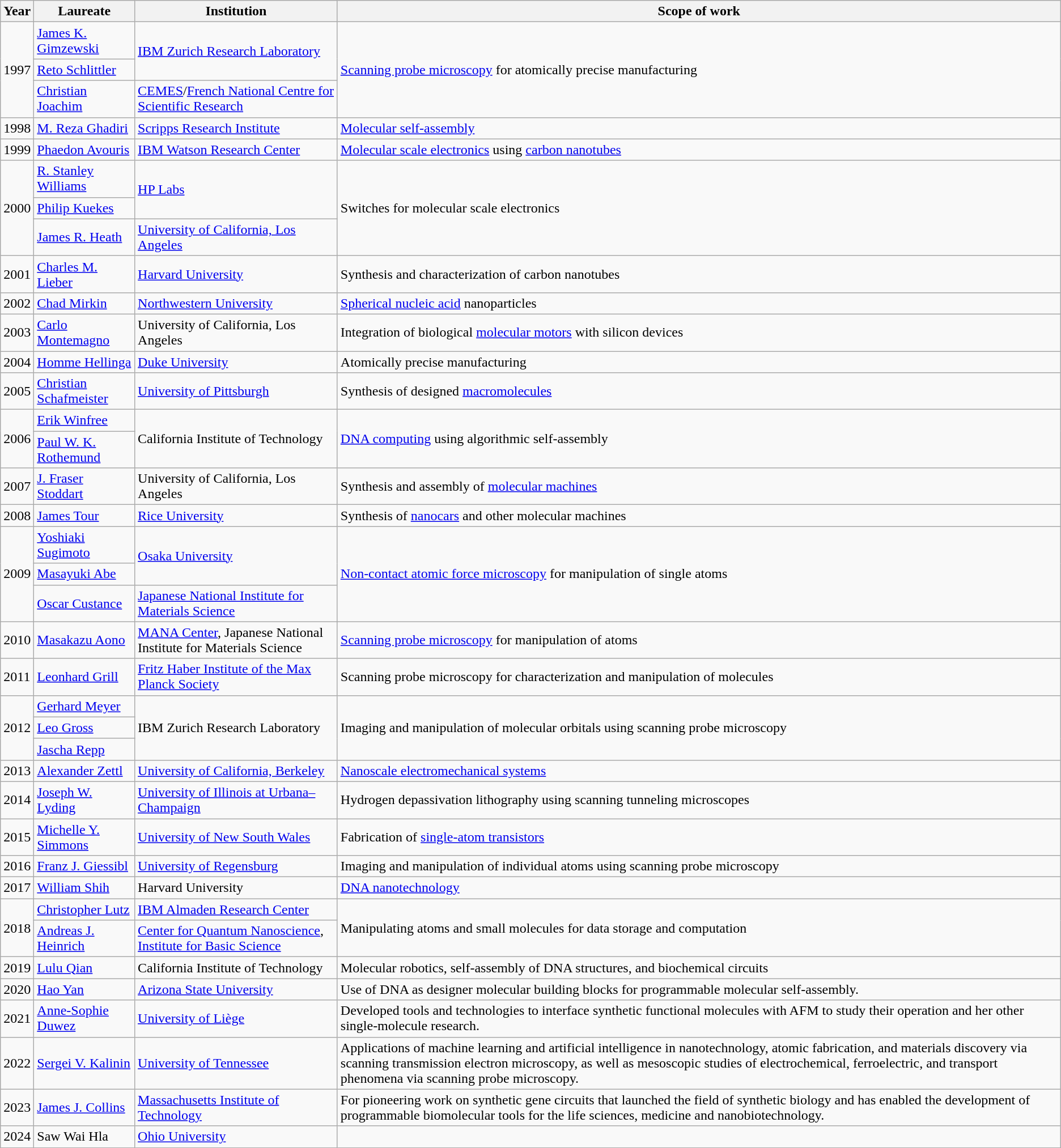<table class="wikitable">
<tr>
<th>Year</th>
<th>Laureate</th>
<th>Institution</th>
<th>Scope of work</th>
</tr>
<tr>
<td rowspan="3">1997</td>
<td><a href='#'>James K. Gimzewski</a></td>
<td rowspan="2"><a href='#'>IBM Zurich Research Laboratory</a></td>
<td rowspan="3"><a href='#'>Scanning probe microscopy</a> for atomically precise manufacturing</td>
</tr>
<tr>
<td><a href='#'>Reto Schlittler</a></td>
</tr>
<tr>
<td><a href='#'>Christian Joachim</a></td>
<td><a href='#'>CEMES</a>/<a href='#'>French National Centre for Scientific Research</a></td>
</tr>
<tr>
<td>1998</td>
<td><a href='#'>M. Reza Ghadiri</a></td>
<td><a href='#'>Scripps Research Institute</a></td>
<td><a href='#'>Molecular self-assembly</a></td>
</tr>
<tr>
<td>1999</td>
<td><a href='#'>Phaedon Avouris</a></td>
<td><a href='#'>IBM Watson Research Center</a></td>
<td><a href='#'>Molecular scale electronics</a> using <a href='#'>carbon nanotubes</a></td>
</tr>
<tr>
<td rowspan="3">2000</td>
<td><a href='#'>R. Stanley Williams</a></td>
<td rowspan="2"><a href='#'>HP Labs</a></td>
<td rowspan="3">Switches for molecular scale electronics</td>
</tr>
<tr>
<td><a href='#'>Philip Kuekes</a></td>
</tr>
<tr>
<td><a href='#'>James R. Heath</a></td>
<td><a href='#'>University of California, Los Angeles</a></td>
</tr>
<tr>
<td>2001</td>
<td><a href='#'>Charles M. Lieber</a></td>
<td><a href='#'>Harvard University</a></td>
<td>Synthesis and characterization of carbon nanotubes</td>
</tr>
<tr>
<td>2002</td>
<td><a href='#'>Chad Mirkin</a></td>
<td><a href='#'>Northwestern University</a></td>
<td><a href='#'>Spherical nucleic acid</a> nanoparticles</td>
</tr>
<tr>
<td>2003</td>
<td><a href='#'>Carlo Montemagno</a></td>
<td>University of California, Los Angeles</td>
<td>Integration of biological <a href='#'>molecular motors</a> with silicon devices</td>
</tr>
<tr>
<td>2004</td>
<td><a href='#'>Homme Hellinga</a></td>
<td><a href='#'>Duke University</a></td>
<td>Atomically precise manufacturing</td>
</tr>
<tr>
<td>2005</td>
<td><a href='#'>Christian Schafmeister</a></td>
<td><a href='#'>University of Pittsburgh</a></td>
<td>Synthesis of designed <a href='#'>macromolecules</a></td>
</tr>
<tr>
<td rowspan="2">2006</td>
<td><a href='#'>Erik Winfree</a></td>
<td rowspan="2">California Institute of Technology</td>
<td rowspan="2"><a href='#'>DNA computing</a> using algorithmic self-assembly</td>
</tr>
<tr>
<td><a href='#'>Paul W. K. Rothemund</a></td>
</tr>
<tr>
<td>2007</td>
<td><a href='#'>J. Fraser Stoddart</a></td>
<td>University of California, Los Angeles</td>
<td>Synthesis and assembly of <a href='#'>molecular machines</a></td>
</tr>
<tr>
<td>2008</td>
<td><a href='#'>James Tour</a></td>
<td><a href='#'>Rice University</a></td>
<td>Synthesis of <a href='#'>nanocars</a> and other molecular machines</td>
</tr>
<tr>
<td rowspan="3">2009</td>
<td><a href='#'>Yoshiaki Sugimoto</a></td>
<td rowspan="2"><a href='#'>Osaka University</a></td>
<td rowspan="3"><a href='#'>Non-contact atomic force microscopy</a> for manipulation of single atoms</td>
</tr>
<tr>
<td><a href='#'>Masayuki Abe</a></td>
</tr>
<tr>
<td><a href='#'>Oscar Custance</a></td>
<td><a href='#'>Japanese National Institute for Materials Science</a></td>
</tr>
<tr>
<td>2010</td>
<td><a href='#'>Masakazu Aono</a></td>
<td><a href='#'>MANA Center</a>, Japanese National Institute for Materials Science</td>
<td><a href='#'>Scanning probe microscopy</a> for manipulation of atoms</td>
</tr>
<tr>
<td>2011</td>
<td><a href='#'>Leonhard Grill</a></td>
<td><a href='#'>Fritz Haber Institute of the Max Planck Society</a></td>
<td>Scanning probe microscopy for characterization and manipulation of molecules</td>
</tr>
<tr>
<td rowspan="3">2012</td>
<td><a href='#'>Gerhard Meyer</a></td>
<td rowspan="3">IBM Zurich Research Laboratory</td>
<td rowspan="3">Imaging and manipulation of molecular orbitals using scanning probe microscopy</td>
</tr>
<tr>
<td><a href='#'>Leo Gross</a></td>
</tr>
<tr>
<td><a href='#'>Jascha Repp</a></td>
</tr>
<tr>
<td>2013</td>
<td><a href='#'>Alexander Zettl</a></td>
<td><a href='#'>University of California, Berkeley</a></td>
<td><a href='#'>Nanoscale electromechanical systems</a></td>
</tr>
<tr>
<td>2014</td>
<td><a href='#'>Joseph W. Lyding</a></td>
<td><a href='#'>University of Illinois at Urbana–Champaign</a></td>
<td>Hydrogen depassivation lithography using scanning tunneling microscopes</td>
</tr>
<tr>
<td>2015</td>
<td><a href='#'>Michelle Y. Simmons</a></td>
<td><a href='#'>University of New South Wales</a></td>
<td>Fabrication of <a href='#'>single-atom transistors</a></td>
</tr>
<tr>
<td>2016</td>
<td><a href='#'>Franz J. Giessibl</a></td>
<td><a href='#'>University of Regensburg</a></td>
<td>Imaging and manipulation of individual atoms using scanning probe microscopy</td>
</tr>
<tr>
<td>2017</td>
<td><a href='#'>William Shih</a></td>
<td>Harvard University</td>
<td><a href='#'>DNA nanotechnology</a></td>
</tr>
<tr>
<td rowspan="2">2018</td>
<td><a href='#'>Christopher Lutz</a></td>
<td><a href='#'>IBM Almaden Research Center</a></td>
<td rowspan="2">Manipulating atoms and small molecules for data storage and computation</td>
</tr>
<tr>
<td><a href='#'>Andreas J. Heinrich</a></td>
<td><a href='#'>Center for Quantum Nanoscience</a>, <a href='#'>Institute for Basic Science</a></td>
</tr>
<tr>
<td>2019</td>
<td><a href='#'>Lulu Qian</a></td>
<td>California Institute of Technology</td>
<td>Molecular robotics, self-assembly of DNA structures, and biochemical circuits</td>
</tr>
<tr>
<td>2020</td>
<td><a href='#'>Hao Yan</a></td>
<td><a href='#'>Arizona State University</a></td>
<td>Use of DNA as designer molecular building blocks for programmable molecular self-assembly.</td>
</tr>
<tr>
<td>2021</td>
<td><a href='#'>Anne-Sophie Duwez</a></td>
<td><a href='#'>University of Liège</a></td>
<td>Developed tools and technologies to interface synthetic functional molecules with AFM to study their operation and her other single-molecule research.</td>
</tr>
<tr>
<td>2022</td>
<td><a href='#'>Sergei V. Kalinin</a></td>
<td><a href='#'>University of Tennessee</a></td>
<td>Applications of machine learning and artificial intelligence in nanotechnology, atomic fabrication, and materials discovery via scanning transmission electron microscopy, as well as mesoscopic studies of electrochemical, ferroelectric, and transport phenomena via scanning probe microscopy.</td>
</tr>
<tr>
<td>2023</td>
<td><a href='#'>James J. Collins</a></td>
<td><a href='#'>Massachusetts Institute of Technology</a></td>
<td>For pioneering work on synthetic gene circuits that launched the field of synthetic biology and has enabled the development of programmable biomolecular tools for the life sciences, medicine and nanobiotechnology.</td>
</tr>
<tr>
<td>2024</td>
<td>Saw Wai Hla</td>
<td><a href='#'>Ohio University</a></td>
<td></td>
</tr>
</table>
